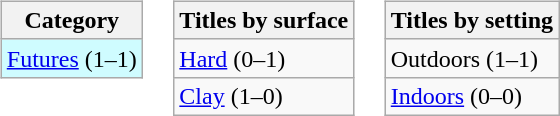<table>
<tr valign=top>
<td><br><table class="wikitable">
<tr>
<th>Category</th>
</tr>
<tr style="background:#cffcff">
<td><a href='#'>Futures</a> (1–1)</td>
</tr>
</table>
</td>
<td><br><table class=wikitable>
<tr>
<th>Titles by surface</th>
</tr>
<tr>
<td><a href='#'>Hard</a> (0–1)</td>
</tr>
<tr>
<td><a href='#'>Clay</a> (1–0)</td>
</tr>
</table>
</td>
<td><br><table class=wikitable>
<tr>
<th>Titles by setting</th>
</tr>
<tr>
<td>Outdoors (1–1)</td>
</tr>
<tr>
<td><a href='#'>Indoors</a> (0–0)</td>
</tr>
</table>
</td>
</tr>
</table>
